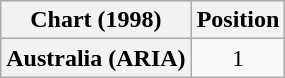<table class="wikitable plainrowheaders" style="text-align:center">
<tr>
<th scope="col">Chart (1998)</th>
<th scope="col">Position</th>
</tr>
<tr>
<th scope="row">Australia (ARIA)</th>
<td>1</td>
</tr>
</table>
